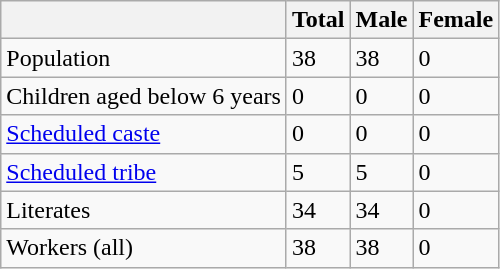<table class="wikitable sortable">
<tr>
<th></th>
<th>Total</th>
<th>Male</th>
<th>Female</th>
</tr>
<tr>
<td>Population</td>
<td>38</td>
<td>38</td>
<td>0</td>
</tr>
<tr>
<td>Children aged below 6 years</td>
<td>0</td>
<td>0</td>
<td>0</td>
</tr>
<tr>
<td><a href='#'>Scheduled caste</a></td>
<td>0</td>
<td>0</td>
<td>0</td>
</tr>
<tr>
<td><a href='#'>Scheduled tribe</a></td>
<td>5</td>
<td>5</td>
<td>0</td>
</tr>
<tr>
<td>Literates</td>
<td>34</td>
<td>34</td>
<td>0</td>
</tr>
<tr>
<td>Workers (all)</td>
<td>38</td>
<td>38</td>
<td>0</td>
</tr>
</table>
